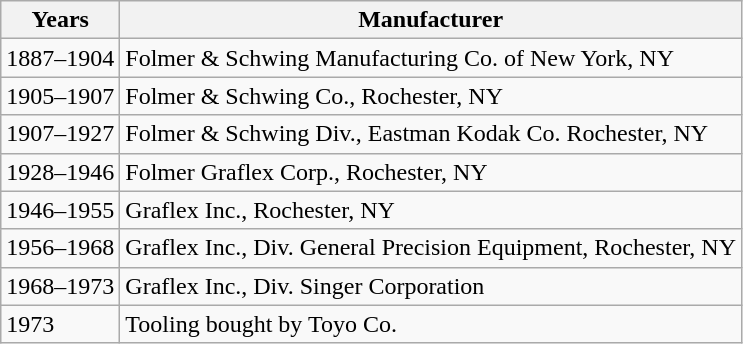<table class="wikitable" border="1">
<tr>
<th>Years</th>
<th>Manufacturer</th>
</tr>
<tr>
<td>1887–1904</td>
<td>Folmer & Schwing Manufacturing Co. of New York, NY</td>
</tr>
<tr>
<td>1905–1907</td>
<td>Folmer & Schwing Co., Rochester, NY</td>
</tr>
<tr>
<td>1907–1927</td>
<td>Folmer & Schwing Div., Eastman Kodak Co. Rochester, NY</td>
</tr>
<tr>
<td>1928–1946</td>
<td>Folmer Graflex Corp., Rochester, NY</td>
</tr>
<tr>
<td>1946–1955</td>
<td>Graflex Inc., Rochester, NY</td>
</tr>
<tr>
<td>1956–1968</td>
<td>Graflex Inc., Div. General Precision Equipment, Rochester, NY</td>
</tr>
<tr>
<td>1968–1973</td>
<td>Graflex Inc., Div. Singer Corporation</td>
</tr>
<tr>
<td>1973</td>
<td>Tooling bought by Toyo Co.</td>
</tr>
</table>
